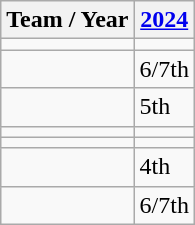<table class="wikitable" style="text-align:left;">
<tr>
<th style="text-align:left;">Team / Year</th>
<th><a href='#'>2024</a></th>
</tr>
<tr>
<td></td>
<td></td>
</tr>
<tr>
<td></td>
<td>6/7th</td>
</tr>
<tr>
<td></td>
<td>5th</td>
</tr>
<tr>
<td></td>
<td></td>
</tr>
<tr>
<td></td>
<td></td>
</tr>
<tr>
<td></td>
<td>4th</td>
</tr>
<tr>
<td></td>
<td>6/7th</td>
</tr>
</table>
